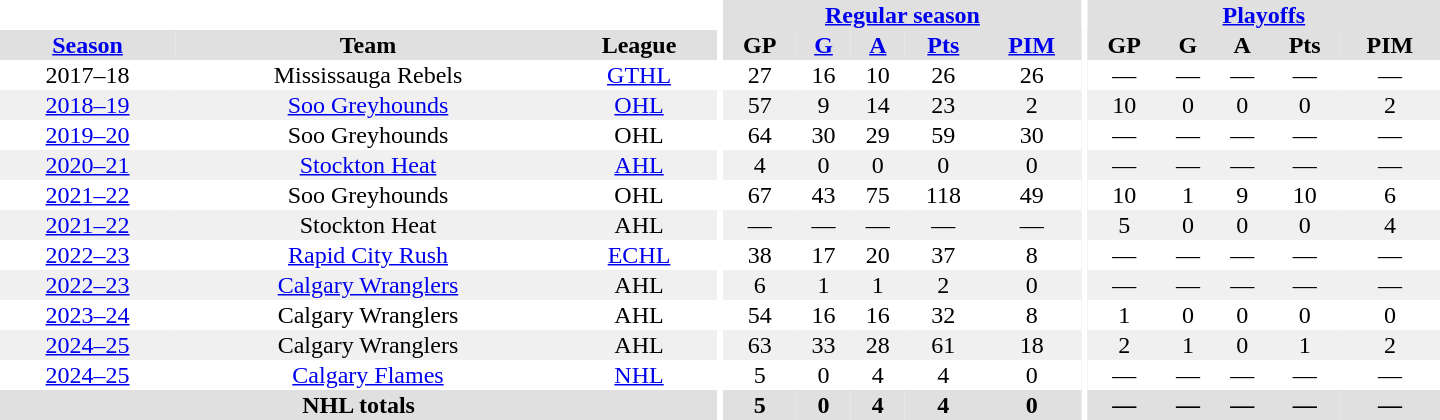<table border="0" cellpadding="1" cellspacing="0" style="text-align:center; width:60em">
<tr bgcolor="#e0e0e0">
<th colspan="3" bgcolor="#ffffff"></th>
<th rowspan="99" bgcolor="#ffffff"></th>
<th colspan="5"><a href='#'>Regular season</a></th>
<th rowspan="99" bgcolor="#ffffff"></th>
<th colspan="5"><a href='#'>Playoffs</a></th>
</tr>
<tr bgcolor="#e0e0e0">
<th><a href='#'>Season</a></th>
<th>Team</th>
<th>League</th>
<th>GP</th>
<th><a href='#'>G</a></th>
<th><a href='#'>A</a></th>
<th><a href='#'>Pts</a></th>
<th><a href='#'>PIM</a></th>
<th>GP</th>
<th>G</th>
<th>A</th>
<th>Pts</th>
<th>PIM</th>
</tr>
<tr>
<td>2017–18</td>
<td>Mississauga Rebels</td>
<td><a href='#'>GTHL</a></td>
<td>27</td>
<td>16</td>
<td>10</td>
<td>26</td>
<td>26</td>
<td>—</td>
<td>—</td>
<td>—</td>
<td>—</td>
<td>—</td>
</tr>
<tr bgcolor="#f0f0f0">
<td><a href='#'>2018–19</a></td>
<td><a href='#'>Soo Greyhounds</a></td>
<td><a href='#'>OHL</a></td>
<td>57</td>
<td>9</td>
<td>14</td>
<td>23</td>
<td>2</td>
<td>10</td>
<td>0</td>
<td>0</td>
<td>0</td>
<td>2</td>
</tr>
<tr>
<td><a href='#'>2019–20</a></td>
<td>Soo Greyhounds</td>
<td>OHL</td>
<td>64</td>
<td>30</td>
<td>29</td>
<td>59</td>
<td>30</td>
<td>—</td>
<td>—</td>
<td>—</td>
<td>—</td>
<td>—</td>
</tr>
<tr bgcolor="#f0f0f0">
<td><a href='#'>2020–21</a></td>
<td><a href='#'>Stockton Heat</a></td>
<td><a href='#'>AHL</a></td>
<td>4</td>
<td>0</td>
<td>0</td>
<td>0</td>
<td>0</td>
<td>—</td>
<td>—</td>
<td>—</td>
<td>—</td>
<td>—</td>
</tr>
<tr>
<td><a href='#'>2021–22</a></td>
<td>Soo Greyhounds</td>
<td>OHL</td>
<td>67</td>
<td>43</td>
<td>75</td>
<td>118</td>
<td>49</td>
<td>10</td>
<td>1</td>
<td>9</td>
<td>10</td>
<td>6</td>
</tr>
<tr bgcolor="#f0f0f0">
<td><a href='#'>2021–22</a></td>
<td>Stockton Heat</td>
<td>AHL</td>
<td>—</td>
<td>—</td>
<td>—</td>
<td>—</td>
<td>—</td>
<td>5</td>
<td>0</td>
<td>0</td>
<td>0</td>
<td>4</td>
</tr>
<tr>
<td><a href='#'>2022–23</a></td>
<td><a href='#'>Rapid City Rush</a></td>
<td><a href='#'>ECHL</a></td>
<td>38</td>
<td>17</td>
<td>20</td>
<td>37</td>
<td>8</td>
<td>—</td>
<td>—</td>
<td>—</td>
<td>—</td>
<td>—</td>
</tr>
<tr bgcolor="#f0f0f0">
<td><a href='#'>2022–23</a></td>
<td><a href='#'>Calgary Wranglers</a></td>
<td>AHL</td>
<td>6</td>
<td>1</td>
<td>1</td>
<td>2</td>
<td>0</td>
<td>—</td>
<td>—</td>
<td>—</td>
<td>—</td>
<td>—</td>
</tr>
<tr>
<td><a href='#'>2023–24</a></td>
<td>Calgary Wranglers</td>
<td>AHL</td>
<td>54</td>
<td>16</td>
<td>16</td>
<td>32</td>
<td>8</td>
<td>1</td>
<td>0</td>
<td>0</td>
<td>0</td>
<td>0</td>
</tr>
<tr bgcolor="#f0f0f0">
<td><a href='#'>2024–25</a></td>
<td>Calgary Wranglers</td>
<td>AHL</td>
<td>63</td>
<td>33</td>
<td>28</td>
<td>61</td>
<td>18</td>
<td>2</td>
<td>1</td>
<td>0</td>
<td>1</td>
<td>2</td>
</tr>
<tr>
<td><a href='#'>2024–25</a></td>
<td><a href='#'>Calgary Flames</a></td>
<td><a href='#'>NHL</a></td>
<td>5</td>
<td>0</td>
<td>4</td>
<td>4</td>
<td>0</td>
<td>—</td>
<td>—</td>
<td>—</td>
<td>—</td>
<td>—</td>
</tr>
<tr bgcolor="#e0e0e0">
<th colspan="3">NHL totals</th>
<th>5</th>
<th>0</th>
<th>4</th>
<th>4</th>
<th>0</th>
<th>—</th>
<th>—</th>
<th>—</th>
<th>—</th>
<th>—</th>
</tr>
</table>
